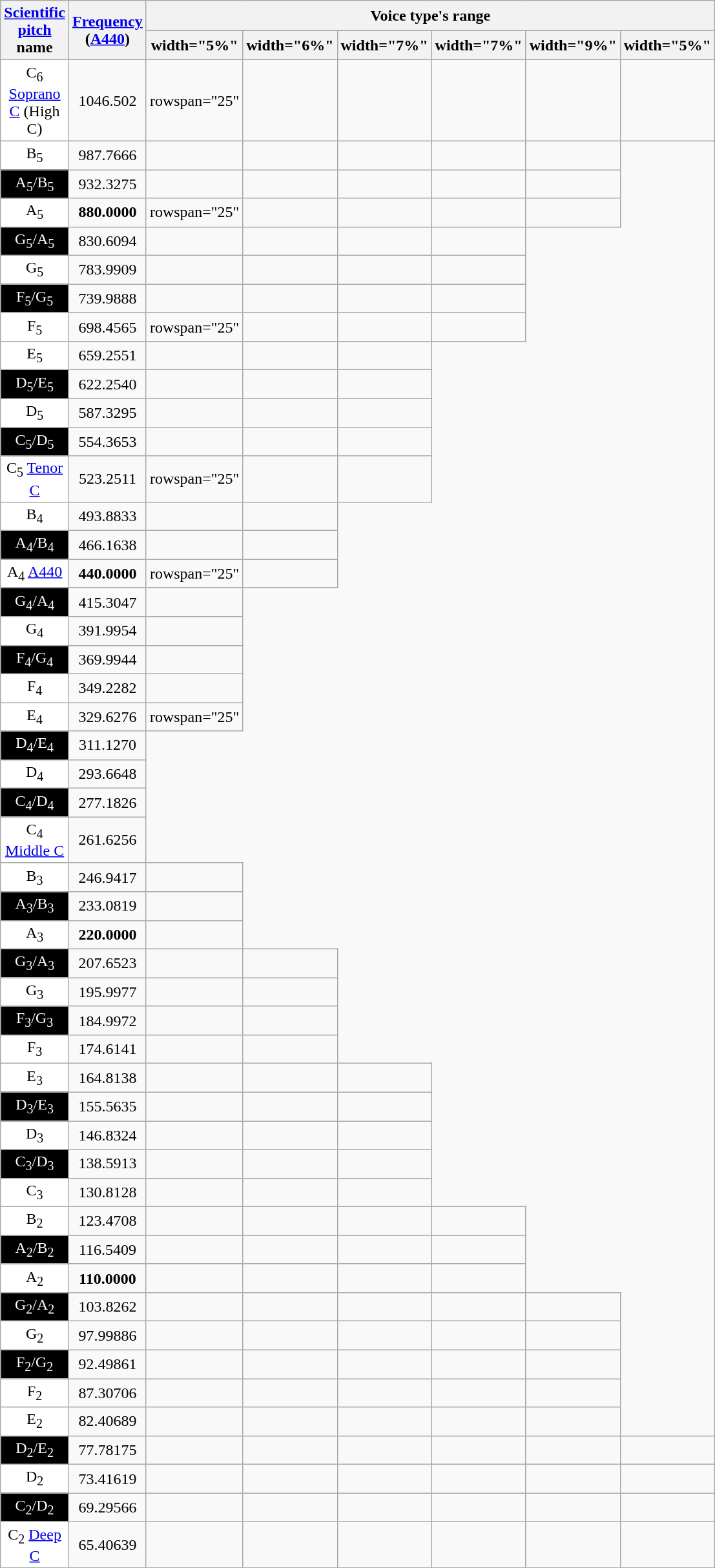<table class="wikitable sortable" style="text-align:center;">
<tr>
<th rowspan="2" width="30px"><a href='#'>Scientific pitch</a> name</th>
<th rowspan="2" width="30px"><a href='#'>Frequency</a> (<a href='#'>A440</a>)</th>
<th colspan="6">Voice type's range</th>
</tr>
<tr ->
<th>width="5%" </th>
<th>width="6%" </th>
<th>width="7%" </th>
<th>width="7%" </th>
<th>width="9%" </th>
<th>width="5%" </th>
</tr>
<tr>
<td bgcolor="white" style="color:black">C<sub>6</sub> <a href='#'>Soprano C</a> (High C)</td>
<td>1046.502</td>
<td>rowspan="25" </td>
<td></td>
<td></td>
<td></td>
<td></td>
<td></td>
</tr>
<tr>
<td bgcolor="white" style="color:black">B<sub>5</sub></td>
<td>987.7666</td>
<td></td>
<td></td>
<td></td>
<td></td>
<td></td>
</tr>
<tr>
<td bgcolor="black" style="color:white">A<sub>5</sub>/B<sub>5</sub></td>
<td>932.3275</td>
<td></td>
<td></td>
<td></td>
<td></td>
<td></td>
</tr>
<tr>
<td bgcolor="white" style="color:black">A<sub>5</sub></td>
<td><strong>880.0000</strong></td>
<td>rowspan="25" </td>
<td></td>
<td></td>
<td></td>
<td></td>
</tr>
<tr>
<td bgcolor="black" style="color:white">G<sub>5</sub>/A<sub>5</sub></td>
<td>830.6094</td>
<td></td>
<td></td>
<td></td>
<td></td>
</tr>
<tr>
<td bgcolor="white" style="color:black">G<sub>5</sub></td>
<td>783.9909</td>
<td></td>
<td></td>
<td></td>
<td></td>
</tr>
<tr>
<td bgcolor="black" style="color:white">F<sub>5</sub>/G<sub>5</sub></td>
<td>739.9888</td>
<td></td>
<td></td>
<td></td>
<td></td>
</tr>
<tr>
<td bgcolor="white" style="color:black">F<sub>5</sub></td>
<td>698.4565</td>
<td>rowspan="25" </td>
<td></td>
<td></td>
<td></td>
</tr>
<tr>
<td bgcolor="white" style="color:black">E<sub>5</sub></td>
<td>659.2551</td>
<td></td>
<td></td>
<td></td>
</tr>
<tr>
<td bgcolor="black" style="color:white">D<sub>5</sub>/E<sub>5</sub></td>
<td>622.2540</td>
<td></td>
<td></td>
<td></td>
</tr>
<tr>
<td bgcolor="white" style="color:black">D<sub>5</sub></td>
<td>587.3295</td>
<td></td>
<td></td>
<td></td>
</tr>
<tr>
<td bgcolor="black" style="color:white">C<sub>5</sub>/D<sub>5</sub></td>
<td>554.3653</td>
<td></td>
<td></td>
<td></td>
</tr>
<tr>
<td bgcolor="white" style="color:black">C<sub>5</sub> <a href='#'>Tenor C</a></td>
<td>523.2511</td>
<td>rowspan="25" </td>
<td></td>
<td></td>
</tr>
<tr>
<td bgcolor="white" style="color:black">B<sub>4</sub></td>
<td>493.8833</td>
<td></td>
<td></td>
</tr>
<tr>
<td bgcolor="black" style="color:white">A<sub>4</sub>/B<sub>4</sub></td>
<td>466.1638</td>
<td></td>
<td></td>
</tr>
<tr>
<td bgcolor="white" style="color:black">A<sub>4</sub> <a href='#'> A440</a></td>
<td><strong>440.0000</strong></td>
<td>rowspan="25" </td>
<td></td>
</tr>
<tr>
<td bgcolor="black" style="color:white">G<sub>4</sub>/A<sub>4</sub></td>
<td>415.3047</td>
<td></td>
</tr>
<tr>
<td bgcolor="white" style="color:black">G<sub>4</sub></td>
<td>391.9954</td>
<td></td>
</tr>
<tr>
<td bgcolor="black" style="color:white">F<sub>4</sub>/G<sub>4</sub></td>
<td>369.9944</td>
<td></td>
</tr>
<tr>
<td bgcolor="white" style="color:black">F<sub>4</sub></td>
<td>349.2282</td>
<td></td>
</tr>
<tr>
<td bgcolor="white" style="color:black">E<sub>4</sub></td>
<td>329.6276</td>
<td>rowspan="25" </td>
</tr>
<tr>
<td bgcolor="black" style="color:white">D<sub>4</sub>/E<sub>4</sub></td>
<td>311.1270</td>
</tr>
<tr>
<td bgcolor="white" style="color:black">D<sub>4</sub></td>
<td>293.6648</td>
</tr>
<tr>
<td bgcolor="black" style="color:white">C<sub>4</sub>/D<sub>4</sub></td>
<td>277.1826</td>
</tr>
<tr>
<td bgcolor="white" style="color:black">C<sub>4</sub> <a href='#'>Middle C</a></td>
<td>261.6256</td>
</tr>
<tr>
<td bgcolor="white" style="color:black">B<sub>3</sub></td>
<td>246.9417</td>
<td></td>
</tr>
<tr>
<td bgcolor="black" style="color:white">A<sub>3</sub>/B<sub>3</sub></td>
<td>233.0819</td>
<td></td>
</tr>
<tr>
<td bgcolor="white" style="color:black">A<sub>3</sub></td>
<td><strong>220.0000</strong></td>
<td></td>
</tr>
<tr>
<td bgcolor="black" style="color:white">G<sub>3</sub>/A<sub>3</sub></td>
<td>207.6523</td>
<td></td>
<td></td>
</tr>
<tr>
<td bgcolor="white" style="color:black">G<sub>3</sub></td>
<td>195.9977</td>
<td></td>
<td></td>
</tr>
<tr>
<td bgcolor="black" style="color:white">F<sub>3</sub>/G<sub>3</sub></td>
<td>184.9972</td>
<td></td>
<td></td>
</tr>
<tr>
<td bgcolor="white" style="color:black">F<sub>3</sub></td>
<td>174.6141</td>
<td></td>
<td></td>
</tr>
<tr>
<td bgcolor="white" style="color:black">E<sub>3</sub></td>
<td>164.8138</td>
<td></td>
<td></td>
<td></td>
</tr>
<tr>
<td bgcolor="black" style="color:white">D<sub>3</sub>/E<sub>3</sub></td>
<td>155.5635</td>
<td></td>
<td></td>
<td></td>
</tr>
<tr>
<td bgcolor="white" style="color:black">D<sub>3</sub></td>
<td>146.8324</td>
<td></td>
<td></td>
<td></td>
</tr>
<tr>
<td bgcolor="black" style="color:white">C<sub>3</sub>/D<sub>3</sub></td>
<td>138.5913</td>
<td></td>
<td></td>
<td></td>
</tr>
<tr>
<td bgcolor="white" style="color:black">C<sub>3</sub></td>
<td>130.8128</td>
<td></td>
<td></td>
<td></td>
</tr>
<tr>
<td bgcolor="white" style="color:black">B<sub>2</sub></td>
<td>123.4708</td>
<td></td>
<td></td>
<td></td>
<td></td>
</tr>
<tr>
<td bgcolor="black" style="color:white">A<sub>2</sub>/B<sub>2</sub></td>
<td>116.5409</td>
<td></td>
<td></td>
<td></td>
<td></td>
</tr>
<tr>
<td bgcolor="white" style="color:black">A<sub>2</sub></td>
<td><strong>110.0000</strong></td>
<td></td>
<td></td>
<td></td>
<td></td>
</tr>
<tr>
<td bgcolor="black" style="color:white">G<sub>2</sub>/A<sub>2</sub></td>
<td>103.8262</td>
<td></td>
<td></td>
<td></td>
<td></td>
<td></td>
</tr>
<tr>
<td bgcolor="white" style="color:black">G<sub>2</sub></td>
<td>97.99886</td>
<td></td>
<td></td>
<td></td>
<td></td>
<td></td>
</tr>
<tr>
<td bgcolor="black" style="color:white">F<sub>2</sub>/G<sub>2</sub></td>
<td>92.49861</td>
<td></td>
<td></td>
<td></td>
<td></td>
<td></td>
</tr>
<tr>
<td bgcolor="white" style="color:black">F<sub>2</sub></td>
<td>87.30706</td>
<td></td>
<td></td>
<td></td>
<td></td>
<td></td>
</tr>
<tr>
<td bgcolor="white" style="color:black">E<sub>2</sub></td>
<td>82.40689</td>
<td></td>
<td></td>
<td></td>
<td></td>
<td></td>
</tr>
<tr>
<td bgcolor="black" style="color:white">D<sub>2</sub>/E<sub>2</sub></td>
<td>77.78175</td>
<td></td>
<td></td>
<td></td>
<td></td>
<td></td>
<td></td>
</tr>
<tr>
<td bgcolor="white" style="color:black">D<sub>2</sub></td>
<td>73.41619</td>
<td></td>
<td></td>
<td></td>
<td></td>
<td></td>
<td></td>
</tr>
<tr>
<td bgcolor="black" style="color:white">C<sub>2</sub>/D<sub>2</sub></td>
<td>69.29566</td>
<td></td>
<td></td>
<td></td>
<td></td>
<td></td>
<td></td>
</tr>
<tr>
<td bgcolor="white" style="color:black">C<sub>2</sub> <a href='#'>Deep C</a></td>
<td>65.40639</td>
<td></td>
<td></td>
<td></td>
<td></td>
<td></td>
<td></td>
</tr>
</table>
